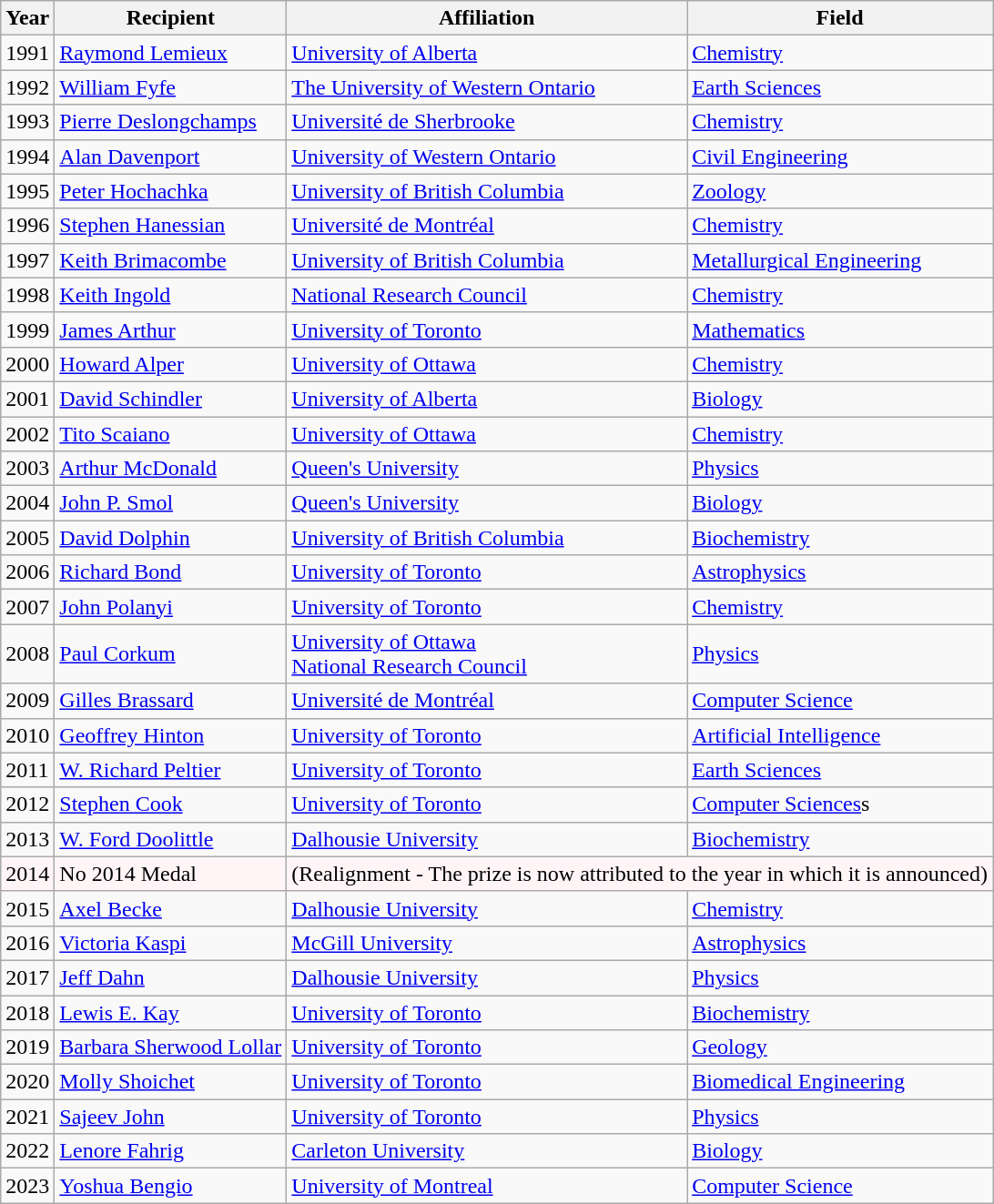<table class="wikitable">
<tr>
<th>Year</th>
<th>Recipient</th>
<th>Affiliation</th>
<th>Field</th>
</tr>
<tr>
<td>1991</td>
<td><a href='#'>Raymond Lemieux</a></td>
<td><a href='#'>University of Alberta</a></td>
<td><a href='#'>Chemistry</a></td>
</tr>
<tr>
<td>1992</td>
<td><a href='#'>William Fyfe</a></td>
<td><a href='#'>The University of Western Ontario</a></td>
<td><a href='#'>Earth Sciences</a></td>
</tr>
<tr>
<td>1993</td>
<td><a href='#'>Pierre Deslongchamps</a></td>
<td><a href='#'>Université de Sherbrooke</a></td>
<td><a href='#'>Chemistry</a></td>
</tr>
<tr>
<td>1994</td>
<td><a href='#'>Alan Davenport</a></td>
<td><a href='#'>University of Western Ontario</a></td>
<td><a href='#'>Civil Engineering</a></td>
</tr>
<tr>
<td>1995</td>
<td><a href='#'>Peter Hochachka</a></td>
<td><a href='#'>University of British Columbia</a></td>
<td><a href='#'>Zoology</a></td>
</tr>
<tr>
<td>1996</td>
<td><a href='#'>Stephen Hanessian</a></td>
<td><a href='#'>Université de Montréal</a></td>
<td><a href='#'>Chemistry</a></td>
</tr>
<tr>
<td>1997</td>
<td><a href='#'>Keith Brimacombe</a></td>
<td><a href='#'>University of British Columbia</a></td>
<td><a href='#'>Metallurgical Engineering</a></td>
</tr>
<tr>
<td>1998</td>
<td><a href='#'>Keith Ingold</a></td>
<td><a href='#'>National Research Council</a></td>
<td><a href='#'>Chemistry</a></td>
</tr>
<tr>
<td>1999</td>
<td><a href='#'>James Arthur</a></td>
<td><a href='#'>University of Toronto</a></td>
<td><a href='#'>Mathematics</a></td>
</tr>
<tr>
<td>2000</td>
<td><a href='#'>Howard Alper</a></td>
<td><a href='#'>University of Ottawa</a></td>
<td><a href='#'>Chemistry</a></td>
</tr>
<tr>
<td>2001</td>
<td><a href='#'>David Schindler</a></td>
<td><a href='#'>University of Alberta</a></td>
<td><a href='#'>Biology</a></td>
</tr>
<tr>
<td>2002</td>
<td><a href='#'>Tito Scaiano</a></td>
<td><a href='#'>University of Ottawa</a></td>
<td><a href='#'>Chemistry</a></td>
</tr>
<tr>
<td>2003</td>
<td><a href='#'>Arthur McDonald</a></td>
<td><a href='#'>Queen's University</a></td>
<td><a href='#'>Physics</a></td>
</tr>
<tr>
<td>2004</td>
<td><a href='#'>John P. Smol</a></td>
<td><a href='#'>Queen's University</a></td>
<td><a href='#'>Biology</a></td>
</tr>
<tr>
<td>2005</td>
<td><a href='#'>David Dolphin</a></td>
<td><a href='#'>University of British Columbia</a></td>
<td><a href='#'>Biochemistry</a></td>
</tr>
<tr>
<td>2006</td>
<td><a href='#'>Richard Bond</a></td>
<td><a href='#'>University of Toronto</a></td>
<td><a href='#'>Astrophysics</a></td>
</tr>
<tr>
<td>2007</td>
<td><a href='#'>John Polanyi</a></td>
<td><a href='#'>University of Toronto</a></td>
<td><a href='#'>Chemistry</a></td>
</tr>
<tr>
<td>2008</td>
<td><a href='#'>Paul Corkum</a></td>
<td><a href='#'>University of Ottawa</a><br><a href='#'>National Research Council</a></td>
<td><a href='#'>Physics</a></td>
</tr>
<tr>
<td>2009</td>
<td><a href='#'>Gilles Brassard</a></td>
<td><a href='#'>Université de Montréal</a></td>
<td><a href='#'>Computer Science</a></td>
</tr>
<tr>
<td>2010</td>
<td><a href='#'>Geoffrey Hinton</a></td>
<td><a href='#'>University of Toronto</a></td>
<td><a href='#'>Artificial Intelligence</a></td>
</tr>
<tr>
<td>2011</td>
<td><a href='#'>W. Richard Peltier</a></td>
<td><a href='#'>University of Toronto</a></td>
<td><a href='#'>Earth Sciences</a></td>
</tr>
<tr>
<td>2012</td>
<td><a href='#'>Stephen Cook</a></td>
<td><a href='#'>University of Toronto</a></td>
<td><a href='#'>Computer Sciences</a>s</td>
</tr>
<tr>
<td>2013</td>
<td><a href='#'>W. Ford Doolittle</a></td>
<td><a href='#'>Dalhousie University</a></td>
<td><a href='#'>Biochemistry</a></td>
</tr>
<tr bgcolor=#FFF5F7>
<td>2014</td>
<td>No 2014 Medal</td>
<td colspan=2>(Realignment - The prize is now attributed to the year in which it is announced)</td>
</tr>
<tr>
<td>2015</td>
<td><a href='#'>Axel Becke</a></td>
<td><a href='#'>Dalhousie University</a></td>
<td><a href='#'>Chemistry</a></td>
</tr>
<tr>
<td>2016</td>
<td><a href='#'>Victoria Kaspi</a></td>
<td><a href='#'>McGill University</a></td>
<td><a href='#'>Astrophysics</a></td>
</tr>
<tr>
<td>2017</td>
<td><a href='#'>Jeff Dahn</a></td>
<td><a href='#'>Dalhousie University</a></td>
<td><a href='#'>Physics</a></td>
</tr>
<tr>
<td>2018</td>
<td><a href='#'>Lewis E. Kay</a></td>
<td><a href='#'>University of Toronto</a></td>
<td><a href='#'>Biochemistry</a></td>
</tr>
<tr>
<td>2019</td>
<td><a href='#'>Barbara Sherwood Lollar</a></td>
<td><a href='#'>University of Toronto</a></td>
<td><a href='#'>Geology</a></td>
</tr>
<tr>
<td>2020</td>
<td><a href='#'>Molly Shoichet</a></td>
<td><a href='#'>University of Toronto</a></td>
<td><a href='#'>Biomedical Engineering</a></td>
</tr>
<tr>
<td>2021</td>
<td><a href='#'>Sajeev John</a></td>
<td><a href='#'>University of Toronto</a></td>
<td><a href='#'>Physics</a></td>
</tr>
<tr>
<td>2022</td>
<td><a href='#'>Lenore Fahrig</a></td>
<td><a href='#'>Carleton University</a></td>
<td><a href='#'>Biology</a></td>
</tr>
<tr>
<td>2023</td>
<td><a href='#'>Yoshua Bengio</a></td>
<td><a href='#'>University of Montreal</a></td>
<td><a href='#'>Computer Science</a></td>
</tr>
</table>
